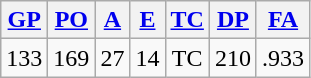<table class="wikitable">
<tr>
<th><a href='#'>GP</a></th>
<th><a href='#'>PO</a></th>
<th><a href='#'>A</a></th>
<th><a href='#'>E</a></th>
<th><a href='#'>TC</a></th>
<th><a href='#'>DP</a></th>
<th><a href='#'>FA</a></th>
</tr>
<tr align=center>
<td>133</td>
<td>169</td>
<td>27</td>
<td>14</td>
<td>TC</td>
<td>210</td>
<td>.933</td>
</tr>
</table>
